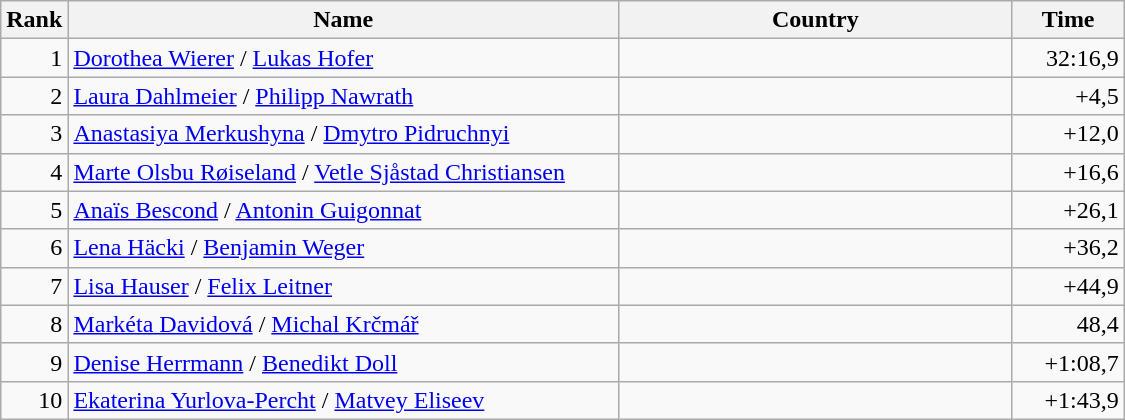<table class="wikitable" style="width: 750px;">
<tr class="hintergrundfarbe5">
<th width="5%">Rank</th>
<th>Name</th>
<th width="35%">Country</th>
<th width="10%">Time</th>
</tr>
<tr>
<td align="right">1</td>
<td><a href='#'>Dorothea Wierer</a> / <a href='#'>Lukas Hofer</a></td>
<td></td>
<td align="right">32:16,9</td>
</tr>
<tr>
<td align="right">2</td>
<td><a href='#'>Laura Dahlmeier</a> / <a href='#'>Philipp Nawrath</a></td>
<td></td>
<td align="right">+4,5</td>
</tr>
<tr>
<td align="right">3</td>
<td><a href='#'>Anastasiya Merkushyna</a> / <a href='#'>Dmytro Pidruchnyi</a></td>
<td></td>
<td align="right">+12,0</td>
</tr>
<tr>
<td align="right">4</td>
<td><a href='#'>Marte Olsbu Røiseland</a> / <a href='#'>Vetle Sjåstad Christiansen</a></td>
<td></td>
<td align="right">+16,6</td>
</tr>
<tr>
<td align="right">5</td>
<td><a href='#'>Anaïs Bescond</a> / <a href='#'>Antonin Guigonnat</a></td>
<td></td>
<td align="right">+26,1</td>
</tr>
<tr>
<td align="right">6</td>
<td><a href='#'>Lena Häcki</a> / <a href='#'>Benjamin Weger</a></td>
<td></td>
<td align="right">+36,2</td>
</tr>
<tr>
<td align="right">7</td>
<td><a href='#'>Lisa Hauser</a> / <a href='#'>Felix Leitner</a></td>
<td></td>
<td align="right">+44,9</td>
</tr>
<tr>
<td align="right">8</td>
<td><a href='#'>Markéta Davidová</a> / <a href='#'>Michal Krčmář</a></td>
<td></td>
<td align="right">48,4</td>
</tr>
<tr>
<td align="right">9</td>
<td><a href='#'>Denise Herrmann</a> / <a href='#'>Benedikt Doll</a></td>
<td></td>
<td align="right">+1:08,7</td>
</tr>
<tr>
<td align="right">10</td>
<td><a href='#'>Ekaterina Yurlova-Percht</a> / <a href='#'>Matvey Eliseev</a></td>
<td></td>
<td align="right">+1:43,9</td>
</tr>
</table>
